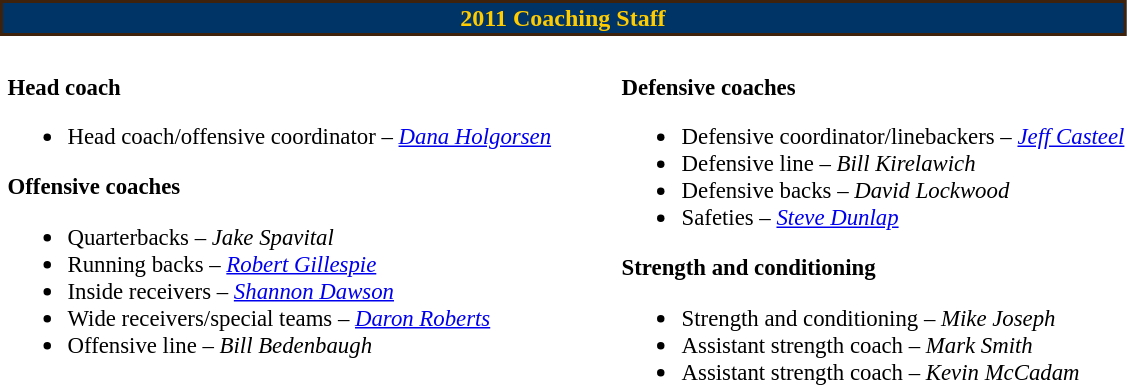<table class="toccolours" style="text-align: left;">
<tr>
<th colspan="7" style="background:#003366;color:#FFCC00;text-align:center;border: 2px solid #3E220C">2011 Coaching Staff</th>
</tr>
<tr>
<td colspan="7" style="text-align:right;"></td>
</tr>
<tr>
<td valign="top"></td>
<td style="font-size:95%; vertical-align:top;"><br><strong>Head coach</strong><ul><li>Head coach/offensive coordinator – <em><a href='#'>Dana Holgorsen</a></em></li></ul><strong>Offensive coaches</strong><ul><li>Quarterbacks – <em>Jake Spavital</em></li><li>Running backs – <em><a href='#'>Robert Gillespie</a></em></li><li>Inside receivers – <em><a href='#'>Shannon Dawson</a></em></li><li>Wide receivers/special teams – <em><a href='#'>Daron Roberts</a></em></li><li>Offensive line – <em>Bill Bedenbaugh</em></li></ul></td>
<td width="35"> </td>
<td valign="top"></td>
<td style="font-size:95%; vertical-align:top;"><br><strong>Defensive coaches</strong><ul><li>Defensive coordinator/linebackers – <em><a href='#'>Jeff Casteel</a></em></li><li>Defensive line – <em>Bill Kirelawich</em></li><li>Defensive backs – <em>David Lockwood</em></li><li>Safeties – <em><a href='#'>Steve Dunlap</a></em></li></ul><strong>Strength and conditioning</strong><ul><li>Strength and conditioning – <em>Mike Joseph</em></li><li>Assistant strength coach – <em>Mark Smith</em></li><li>Assistant strength coach – <em>Kevin McCadam</em></li></ul></td>
</tr>
</table>
